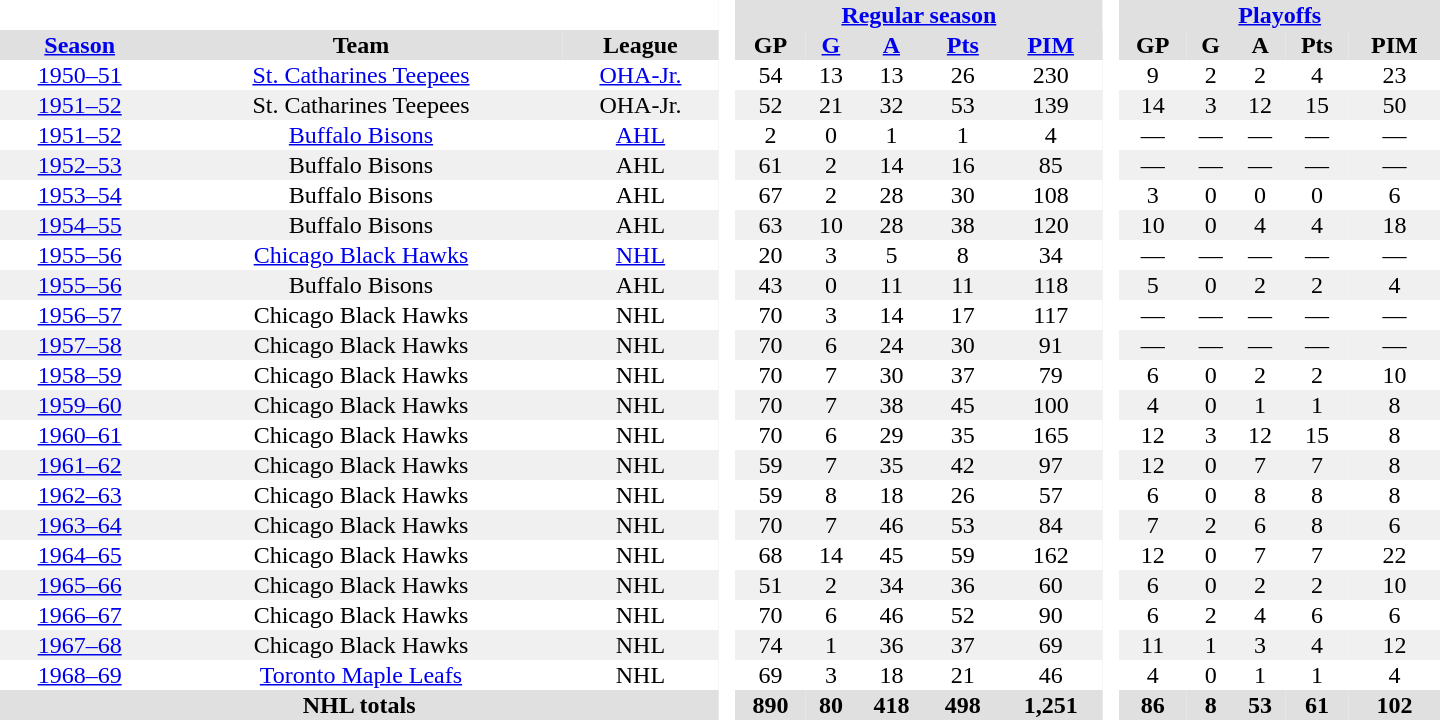<table border="0" cellpadding="1" cellspacing="0" style="text-align:center; width:60em;">
<tr style="background:#e0e0e0;">
<th colspan="3"  bgcolor="#ffffff"> </th>
<th rowspan="99" bgcolor="#ffffff"> </th>
<th colspan="5"><a href='#'>Regular season</a></th>
<th rowspan="99" bgcolor="#ffffff"> </th>
<th colspan="5"><a href='#'>Playoffs</a></th>
</tr>
<tr style="background:#e0e0e0;">
<th><a href='#'>Season</a></th>
<th>Team</th>
<th>League</th>
<th>GP</th>
<th><a href='#'>G</a></th>
<th><a href='#'>A</a></th>
<th><a href='#'>Pts</a></th>
<th><a href='#'>PIM</a></th>
<th>GP</th>
<th>G</th>
<th>A</th>
<th>Pts</th>
<th>PIM</th>
</tr>
<tr>
<td><a href='#'>1950–51</a></td>
<td><a href='#'>St. Catharines Teepees</a></td>
<td><a href='#'>OHA-Jr.</a></td>
<td>54</td>
<td>13</td>
<td>13</td>
<td>26</td>
<td>230</td>
<td>9</td>
<td>2</td>
<td>2</td>
<td>4</td>
<td>23</td>
</tr>
<tr style="background:#f0f0f0;">
<td><a href='#'>1951–52</a></td>
<td>St. Catharines Teepees</td>
<td>OHA-Jr.</td>
<td>52</td>
<td>21</td>
<td>32</td>
<td>53</td>
<td>139</td>
<td>14</td>
<td>3</td>
<td>12</td>
<td>15</td>
<td>50</td>
</tr>
<tr>
<td><a href='#'>1951–52</a></td>
<td><a href='#'>Buffalo Bisons</a></td>
<td><a href='#'>AHL</a></td>
<td>2</td>
<td>0</td>
<td>1</td>
<td>1</td>
<td>4</td>
<td>—</td>
<td>—</td>
<td>—</td>
<td>—</td>
<td>—</td>
</tr>
<tr style="background:#f0f0f0;">
<td><a href='#'>1952–53</a></td>
<td>Buffalo Bisons</td>
<td>AHL</td>
<td>61</td>
<td>2</td>
<td>14</td>
<td>16</td>
<td>85</td>
<td>—</td>
<td>—</td>
<td>—</td>
<td>—</td>
<td>—</td>
</tr>
<tr>
<td><a href='#'>1953–54</a></td>
<td>Buffalo Bisons</td>
<td>AHL</td>
<td>67</td>
<td>2</td>
<td>28</td>
<td>30</td>
<td>108</td>
<td>3</td>
<td>0</td>
<td>0</td>
<td>0</td>
<td>6</td>
</tr>
<tr style="background:#f0f0f0;">
<td><a href='#'>1954–55</a></td>
<td>Buffalo Bisons</td>
<td>AHL</td>
<td>63</td>
<td>10</td>
<td>28</td>
<td>38</td>
<td>120</td>
<td>10</td>
<td>0</td>
<td>4</td>
<td>4</td>
<td>18</td>
</tr>
<tr>
<td><a href='#'>1955–56</a></td>
<td><a href='#'>Chicago Black Hawks</a></td>
<td><a href='#'>NHL</a></td>
<td>20</td>
<td>3</td>
<td>5</td>
<td>8</td>
<td>34</td>
<td>—</td>
<td>—</td>
<td>—</td>
<td>—</td>
<td>—</td>
</tr>
<tr style="background:#f0f0f0;">
<td><a href='#'>1955–56</a></td>
<td>Buffalo Bisons</td>
<td>AHL</td>
<td>43</td>
<td>0</td>
<td>11</td>
<td>11</td>
<td>118</td>
<td>5</td>
<td>0</td>
<td>2</td>
<td>2</td>
<td>4</td>
</tr>
<tr>
<td><a href='#'>1956–57</a></td>
<td>Chicago Black Hawks</td>
<td>NHL</td>
<td>70</td>
<td>3</td>
<td>14</td>
<td>17</td>
<td>117</td>
<td>—</td>
<td>—</td>
<td>—</td>
<td>—</td>
<td>—</td>
</tr>
<tr style="background:#f0f0f0;">
<td><a href='#'>1957–58</a></td>
<td>Chicago Black Hawks</td>
<td>NHL</td>
<td>70</td>
<td>6</td>
<td>24</td>
<td>30</td>
<td>91</td>
<td>—</td>
<td>—</td>
<td>—</td>
<td>—</td>
<td>—</td>
</tr>
<tr>
<td><a href='#'>1958–59</a></td>
<td>Chicago Black Hawks</td>
<td>NHL</td>
<td>70</td>
<td>7</td>
<td>30</td>
<td>37</td>
<td>79</td>
<td>6</td>
<td>0</td>
<td>2</td>
<td>2</td>
<td>10</td>
</tr>
<tr style="background:#f0f0f0;">
<td><a href='#'>1959–60</a></td>
<td>Chicago Black Hawks</td>
<td>NHL</td>
<td>70</td>
<td>7</td>
<td>38</td>
<td>45</td>
<td>100</td>
<td>4</td>
<td>0</td>
<td>1</td>
<td>1</td>
<td>8</td>
</tr>
<tr>
<td><a href='#'>1960–61</a></td>
<td>Chicago Black Hawks</td>
<td>NHL</td>
<td>70</td>
<td>6</td>
<td>29</td>
<td>35</td>
<td>165</td>
<td>12</td>
<td>3</td>
<td>12</td>
<td>15</td>
<td>8</td>
</tr>
<tr style="background:#f0f0f0;">
<td><a href='#'>1961–62</a></td>
<td>Chicago Black Hawks</td>
<td>NHL</td>
<td>59</td>
<td>7</td>
<td>35</td>
<td>42</td>
<td>97</td>
<td>12</td>
<td>0</td>
<td>7</td>
<td>7</td>
<td>8</td>
</tr>
<tr>
<td><a href='#'>1962–63</a></td>
<td>Chicago Black Hawks</td>
<td>NHL</td>
<td>59</td>
<td>8</td>
<td>18</td>
<td>26</td>
<td>57</td>
<td>6</td>
<td>0</td>
<td>8</td>
<td>8</td>
<td>8</td>
</tr>
<tr style="background:#f0f0f0;">
<td><a href='#'>1963–64</a></td>
<td>Chicago Black Hawks</td>
<td>NHL</td>
<td>70</td>
<td>7</td>
<td>46</td>
<td>53</td>
<td>84</td>
<td>7</td>
<td>2</td>
<td>6</td>
<td>8</td>
<td>6</td>
</tr>
<tr>
<td><a href='#'>1964–65</a></td>
<td>Chicago Black Hawks</td>
<td>NHL</td>
<td>68</td>
<td>14</td>
<td>45</td>
<td>59</td>
<td>162</td>
<td>12</td>
<td>0</td>
<td>7</td>
<td>7</td>
<td>22</td>
</tr>
<tr style="background:#f0f0f0;">
<td><a href='#'>1965–66</a></td>
<td>Chicago Black Hawks</td>
<td>NHL</td>
<td>51</td>
<td>2</td>
<td>34</td>
<td>36</td>
<td>60</td>
<td>6</td>
<td>0</td>
<td>2</td>
<td>2</td>
<td>10</td>
</tr>
<tr>
<td><a href='#'>1966–67</a></td>
<td>Chicago Black Hawks</td>
<td>NHL</td>
<td>70</td>
<td>6</td>
<td>46</td>
<td>52</td>
<td>90</td>
<td>6</td>
<td>2</td>
<td>4</td>
<td>6</td>
<td>6</td>
</tr>
<tr style="background:#f0f0f0;">
<td><a href='#'>1967–68</a></td>
<td>Chicago Black Hawks</td>
<td>NHL</td>
<td>74</td>
<td>1</td>
<td>36</td>
<td>37</td>
<td>69</td>
<td>11</td>
<td>1</td>
<td>3</td>
<td>4</td>
<td>12</td>
</tr>
<tr>
<td><a href='#'>1968–69</a></td>
<td><a href='#'>Toronto Maple Leafs</a></td>
<td>NHL</td>
<td>69</td>
<td>3</td>
<td>18</td>
<td>21</td>
<td>46</td>
<td>4</td>
<td>0</td>
<td>1</td>
<td>1</td>
<td>4</td>
</tr>
<tr style="background:#e0e0e0;">
<th colspan="3">NHL totals</th>
<th>890</th>
<th>80</th>
<th>418</th>
<th>498</th>
<th>1,251</th>
<th>86</th>
<th>8</th>
<th>53</th>
<th>61</th>
<th>102</th>
</tr>
</table>
